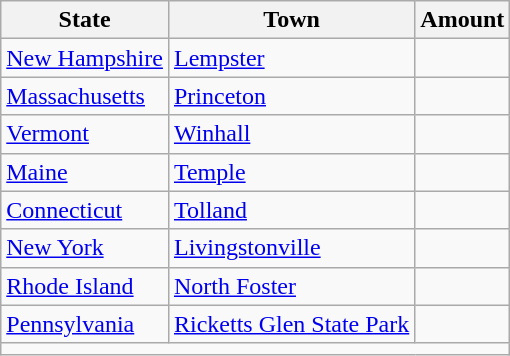<table class="wikitable">
<tr>
<th>State</th>
<th>Town</th>
<th>Amount</th>
</tr>
<tr>
<td><a href='#'>New Hampshire</a></td>
<td><a href='#'>Lempster</a></td>
<td></td>
</tr>
<tr>
<td><a href='#'>Massachusetts</a></td>
<td><a href='#'>Princeton</a></td>
<td></td>
</tr>
<tr>
<td><a href='#'>Vermont</a></td>
<td><a href='#'>Winhall</a></td>
<td></td>
</tr>
<tr>
<td><a href='#'>Maine</a></td>
<td><a href='#'>Temple</a></td>
<td></td>
</tr>
<tr>
<td><a href='#'>Connecticut</a></td>
<td><a href='#'>Tolland</a></td>
<td></td>
</tr>
<tr>
<td><a href='#'>New York</a></td>
<td><a href='#'>Livingstonville</a></td>
<td></td>
</tr>
<tr>
<td><a href='#'>Rhode Island</a></td>
<td><a href='#'>North Foster</a></td>
<td></td>
</tr>
<tr>
<td><a href='#'>Pennsylvania</a></td>
<td><a href='#'>Ricketts Glen State Park</a></td>
<td></td>
</tr>
<tr>
<td colspan="3"></td>
</tr>
</table>
